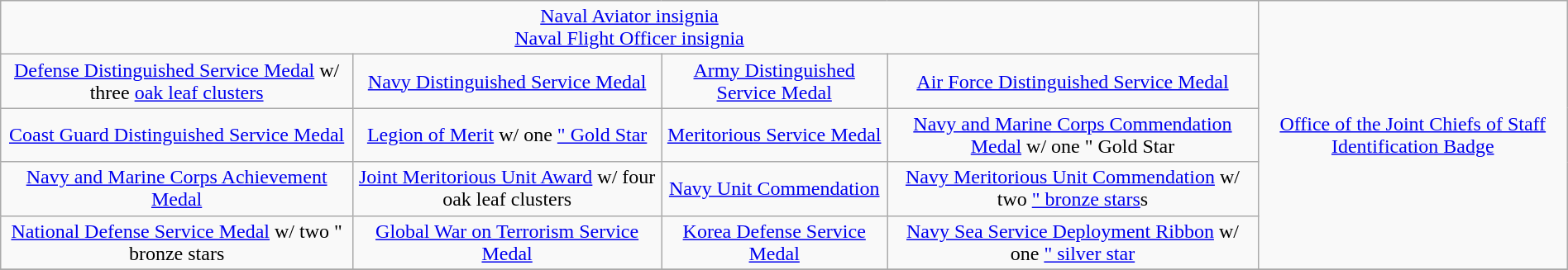<table class="wikitable" style="margin:1em auto; text-align:center;">
<tr>
<td colspan="4"><a href='#'>Naval Aviator insignia</a><br><a href='#'>Naval Flight Officer insignia</a></td>
<td rowspan="5" align="center"><a href='#'>Office of the Joint Chiefs of Staff Identification Badge</a></td>
</tr>
<tr>
<td><a href='#'>Defense Distinguished Service Medal</a> w/ three <a href='#'>oak leaf clusters</a></td>
<td><a href='#'>Navy Distinguished Service Medal</a></td>
<td><a href='#'>Army Distinguished Service Medal</a></td>
<td><a href='#'>Air Force Distinguished Service Medal</a></td>
</tr>
<tr>
<td><a href='#'>Coast Guard Distinguished Service Medal</a></td>
<td><a href='#'>Legion of Merit</a> w/ one <a href='#'>" Gold Star</a></td>
<td><a href='#'>Meritorious Service Medal</a></td>
<td><a href='#'>Navy and Marine Corps Commendation Medal</a> w/ one " Gold Star</td>
</tr>
<tr>
<td><a href='#'>Navy and Marine Corps Achievement Medal</a></td>
<td><a href='#'>Joint Meritorious Unit Award</a> w/ four oak leaf clusters</td>
<td><a href='#'>Navy Unit Commendation</a></td>
<td><a href='#'>Navy Meritorious Unit Commendation</a> w/ two <a href='#'>" bronze stars</a>s</td>
</tr>
<tr>
<td><a href='#'>National Defense Service Medal</a> w/ two " bronze stars</td>
<td><a href='#'>Global War on Terrorism Service Medal</a></td>
<td><a href='#'>Korea Defense Service Medal</a></td>
<td><a href='#'>Navy Sea Service Deployment Ribbon</a> w/ one <a href='#'>" silver star</a></td>
</tr>
<tr>
</tr>
</table>
